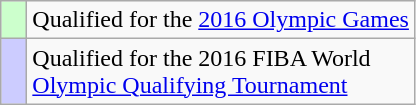<table class="wikitable">
<tr>
<td style="width:10px; background:#ccffcc;"></td>
<td>Qualified for the <a href='#'>2016 Olympic Games</a></td>
</tr>
<tr>
<td style="width:10px; background:#ccccff;"></td>
<td>Qualified for the 2016 FIBA World<br><a href='#'>Olympic Qualifying Tournament</a></td>
</tr>
</table>
